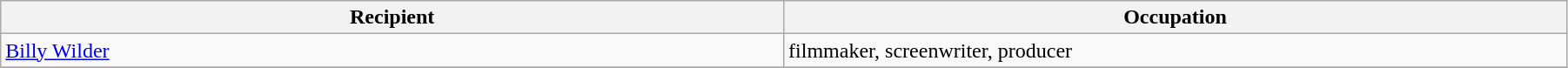<table class="wikitable" width="95%" cellpadding="5">
<tr>
<th width="25%">Recipient</th>
<th width="25%">Occupation</th>
</tr>
<tr>
<td> <a href='#'>Billy Wilder</a></td>
<td>filmmaker, screenwriter, producer</td>
</tr>
<tr>
</tr>
</table>
